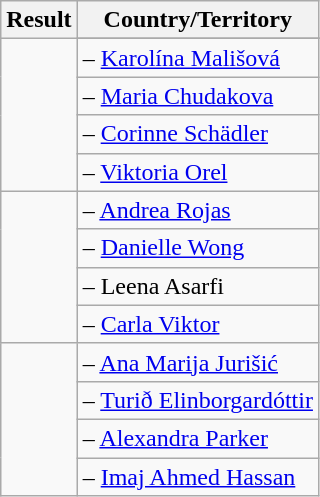<table class="wikitable">
<tr>
<th>Result</th>
<th>Country/Territory</th>
</tr>
<tr>
<td rowspan=5 align=center></td>
</tr>
<tr>
<td> – <a href='#'>Karolína Mališová</a></td>
</tr>
<tr>
<td> – <a href='#'>Maria Chudakova</a></td>
</tr>
<tr>
<td> – <a href='#'>Corinne Schädler</a></td>
</tr>
<tr>
<td> – <a href='#'>Viktoria Orel</a></td>
</tr>
<tr>
<td rowspan=4 align=center></td>
<td> – <a href='#'>Andrea Rojas</a></td>
</tr>
<tr>
<td> – <a href='#'>Danielle Wong</a></td>
</tr>
<tr>
<td> – Leena Asarfi</td>
</tr>
<tr>
<td> – <a href='#'>Carla Viktor</a></td>
</tr>
<tr>
<td rowspan=4 align=center></td>
<td>  – <a href='#'>Ana Marija Jurišić</a></td>
</tr>
<tr>
<td> – <a href='#'>Turið Elinborgardóttir</a></td>
</tr>
<tr>
<td> – <a href='#'>Alexandra Parker</a></td>
</tr>
<tr>
<td> – <a href='#'>Imaj Ahmed Hassan</a></td>
</tr>
</table>
